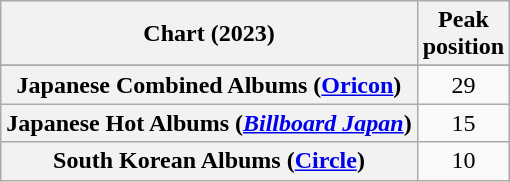<table class="wikitable sortable plainrowheaders" style="text-align:center;">
<tr>
<th scope="col">Chart (2023)</th>
<th scope="col">Peak<br>position</th>
</tr>
<tr>
</tr>
<tr>
<th scope="row">Japanese Combined Albums (<a href='#'>Oricon</a>)</th>
<td>29</td>
</tr>
<tr>
<th scope="row">Japanese Hot Albums (<em><a href='#'>Billboard Japan</a></em>)</th>
<td>15</td>
</tr>
<tr>
<th scope="row">South Korean Albums (<a href='#'>Circle</a>)</th>
<td>10</td>
</tr>
</table>
